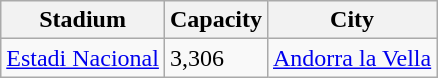<table class="wikitable sortable">
<tr>
<th>Stadium</th>
<th>Capacity</th>
<th>City</th>
</tr>
<tr>
<td><a href='#'>Estadi Nacional</a></td>
<td>3,306</td>
<td><a href='#'>Andorra la Vella</a></td>
</tr>
</table>
